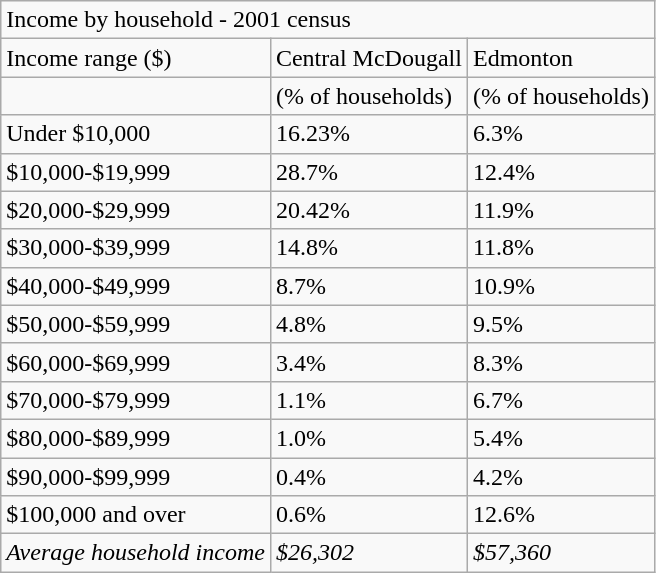<table class="wikitable">
<tr>
<td colspan="3">Income by household - 2001 census</td>
</tr>
<tr>
<td>Income range ($)</td>
<td>Central McDougall<br></td>
<td>Edmonton<br></td>
</tr>
<tr>
<td></td>
<td>(% of households)</td>
<td>(% of households)</td>
</tr>
<tr>
<td>Under $10,000</td>
<td>16.23%</td>
<td>6.3%</td>
</tr>
<tr>
<td>$10,000-$19,999</td>
<td>28.7%</td>
<td>12.4%</td>
</tr>
<tr>
<td>$20,000-$29,999</td>
<td>20.42%</td>
<td>11.9%</td>
</tr>
<tr>
<td>$30,000-$39,999</td>
<td>14.8%</td>
<td>11.8%</td>
</tr>
<tr>
<td>$40,000-$49,999</td>
<td>8.7%</td>
<td>10.9%</td>
</tr>
<tr>
<td>$50,000-$59,999</td>
<td>4.8%</td>
<td>9.5%</td>
</tr>
<tr>
<td>$60,000-$69,999</td>
<td>3.4%</td>
<td>8.3%</td>
</tr>
<tr>
<td>$70,000-$79,999</td>
<td>1.1%</td>
<td>6.7%</td>
</tr>
<tr>
<td>$80,000-$89,999</td>
<td>1.0%</td>
<td>5.4%</td>
</tr>
<tr>
<td>$90,000-$99,999</td>
<td>0.4%</td>
<td>4.2%</td>
</tr>
<tr>
<td>$100,000 and over</td>
<td>0.6%</td>
<td>12.6%</td>
</tr>
<tr>
<td><em>Average household income</em></td>
<td><em>$26,302</em></td>
<td><em>$57,360</em></td>
</tr>
</table>
